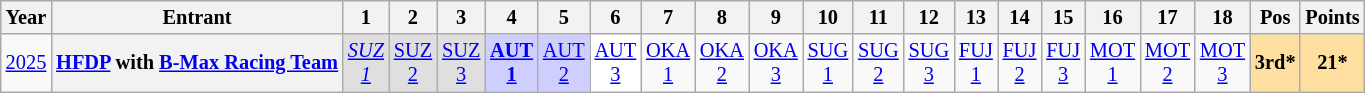<table class="wikitable" style="text-align:center; font-size:85%">
<tr>
<th>Year</th>
<th>Entrant</th>
<th>1</th>
<th>2</th>
<th>3</th>
<th>4</th>
<th>5</th>
<th>6</th>
<th>7</th>
<th>8</th>
<th>9</th>
<th>10</th>
<th>11</th>
<th>12</th>
<th>13</th>
<th>14</th>
<th>15</th>
<th>16</th>
<th>17</th>
<th>18</th>
<th>Pos</th>
<th>Points</th>
</tr>
<tr>
<td><a href='#'>2025</a></td>
<th nowrap><a href='#'>HFDP</a> with <a href='#'>B-Max Racing Team</a></th>
<td style="background:#DFDFDF;"><em><a href='#'>SUZ<br>1</a></em><br></td>
<td style="background:#DFDFDF;"><a href='#'>SUZ<br>2</a><br></td>
<td style="background:#DFDFDF;"><a href='#'>SUZ<br>3</a><br></td>
<td style="background:#CFCFFF;"><strong><a href='#'>AUT<br>1</a></strong><br></td>
<td style="background:#CFCFFF;"><a href='#'>AUT<br>2</a><br></td>
<td style="background:#FFFFFF;"><a href='#'>AUT<br>3</a><br></td>
<td style="background:#;"><a href='#'>OKA<br>1</a><br></td>
<td style="background:#;"><a href='#'>OKA<br>2</a><br></td>
<td style="background:#;"><a href='#'>OKA<br>3</a><br></td>
<td style="background:#;"><a href='#'>SUG<br>1</a><br></td>
<td style="background:#;"><a href='#'>SUG<br>2</a><br></td>
<td style="background:#;"><a href='#'>SUG<br>3</a><br></td>
<td style="background:#;"><a href='#'>FUJ<br>1</a><br></td>
<td style="background:#;"><a href='#'>FUJ<br>2</a><br></td>
<td style="background:#;"><a href='#'>FUJ<br>3</a><br></td>
<td style="background:#;"><a href='#'>MOT<br>1</a><br></td>
<td style="background:#;"><a href='#'>MOT<br>2</a><br></td>
<td style="background:#;"><a href='#'>MOT<br>3</a><br></td>
<th style="background:#FFDF9F;">3rd*</th>
<th style="background:#FFDF9F;">21*</th>
</tr>
</table>
